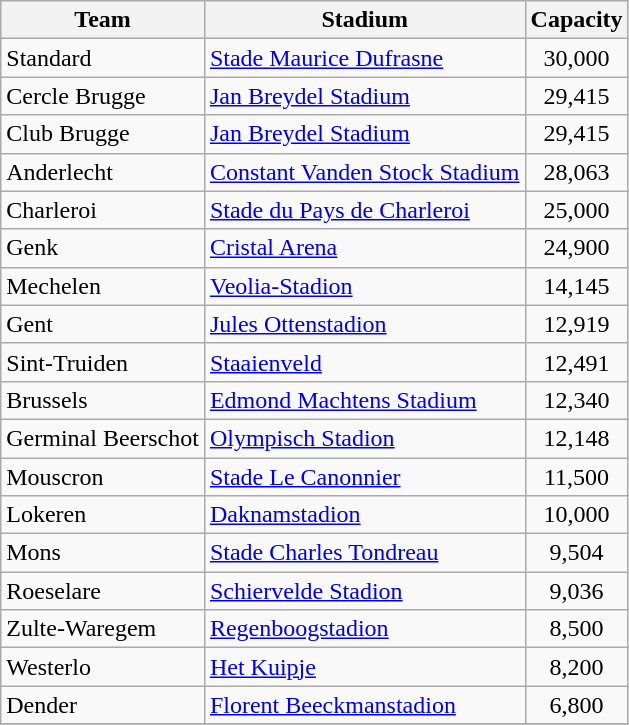<table class="wikitable sortable">
<tr>
<th>Team</th>
<th>Stadium</th>
<th>Capacity</th>
</tr>
<tr>
<td>Standard</td>
<td><a href='#'>Stade Maurice Dufrasne</a></td>
<td align="center">30,000</td>
</tr>
<tr>
<td>Cercle Brugge</td>
<td><a href='#'>Jan Breydel Stadium</a></td>
<td align="center">29,415</td>
</tr>
<tr>
<td>Club Brugge</td>
<td><a href='#'>Jan Breydel Stadium</a></td>
<td align="center">29,415</td>
</tr>
<tr>
<td>Anderlecht</td>
<td><a href='#'>Constant Vanden Stock Stadium</a></td>
<td align="center">28,063</td>
</tr>
<tr>
<td>Charleroi</td>
<td><a href='#'>Stade du Pays de Charleroi</a></td>
<td align="center">25,000</td>
</tr>
<tr>
<td>Genk</td>
<td><a href='#'>Cristal Arena</a></td>
<td align="center">24,900</td>
</tr>
<tr>
<td>Mechelen</td>
<td><a href='#'>Veolia-Stadion</a></td>
<td align="center">14,145</td>
</tr>
<tr>
<td>Gent</td>
<td><a href='#'>Jules Ottenstadion</a></td>
<td align="center">12,919</td>
</tr>
<tr>
<td>Sint-Truiden</td>
<td><a href='#'>Staaienveld</a></td>
<td align="center">12,491</td>
</tr>
<tr>
<td>Brussels</td>
<td><a href='#'>Edmond Machtens Stadium</a></td>
<td align="center">12,340</td>
</tr>
<tr>
<td>Germinal Beerschot</td>
<td><a href='#'>Olympisch Stadion</a></td>
<td align="center">12,148</td>
</tr>
<tr>
<td>Mouscron</td>
<td><a href='#'>Stade Le Canonnier</a></td>
<td align="center">11,500</td>
</tr>
<tr>
<td>Lokeren</td>
<td><a href='#'>Daknamstadion</a></td>
<td align="center">10,000</td>
</tr>
<tr>
<td>Mons</td>
<td><a href='#'>Stade Charles Tondreau</a></td>
<td align="center">9,504</td>
</tr>
<tr>
<td>Roeselare</td>
<td><a href='#'>Schiervelde Stadion</a></td>
<td align="center">9,036</td>
</tr>
<tr>
<td>Zulte-Waregem</td>
<td><a href='#'>Regenboogstadion</a></td>
<td align="center">8,500</td>
</tr>
<tr>
<td>Westerlo</td>
<td><a href='#'>Het Kuipje</a></td>
<td align="center">8,200</td>
</tr>
<tr>
<td>Dender</td>
<td><a href='#'>Florent Beeckmanstadion</a></td>
<td align="center">6,800</td>
</tr>
<tr>
</tr>
</table>
